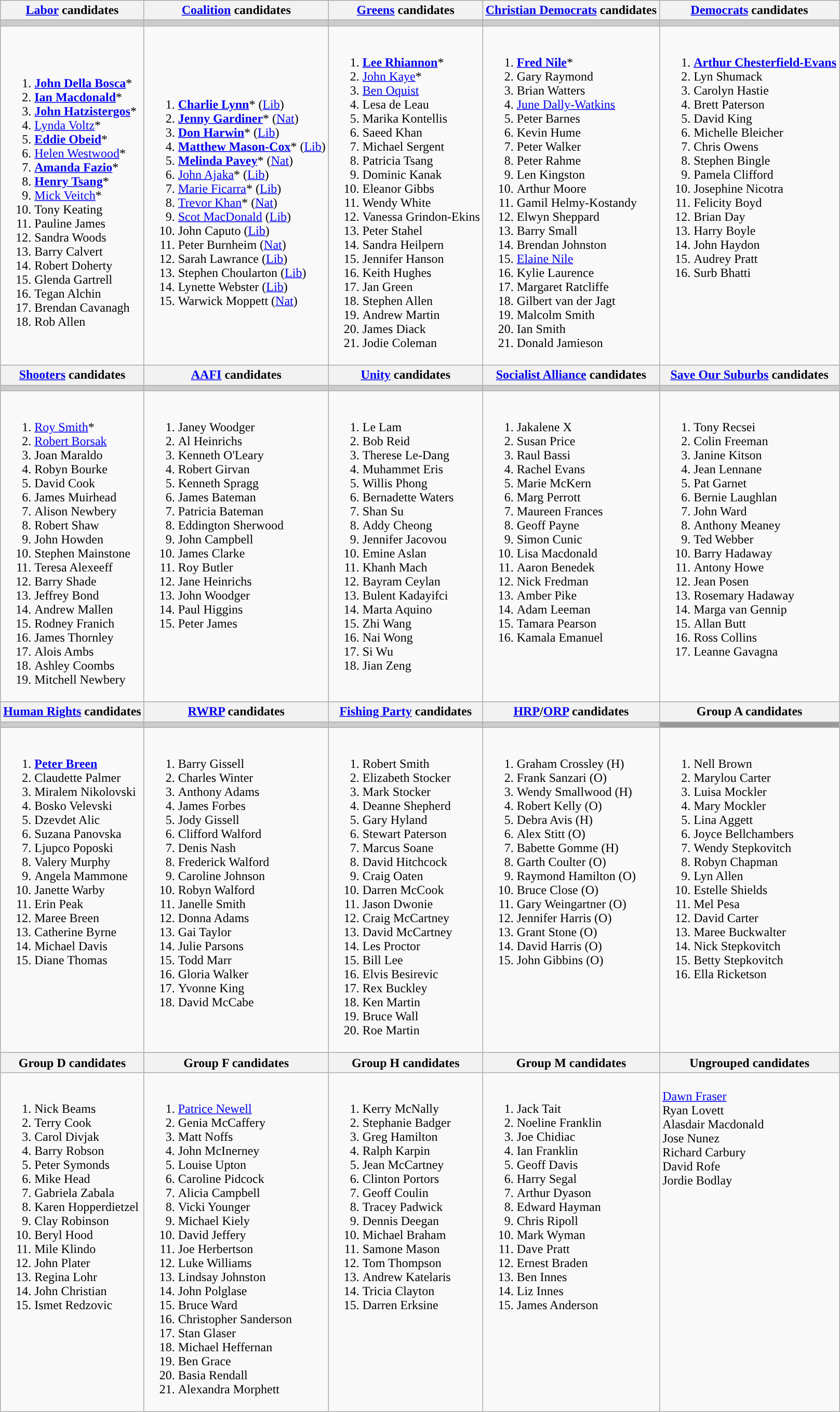<table class="wikitable">
<tr>
<th><a href='#'>Labor</a> candidates</th>
<th><a href='#'>Coalition</a> candidates</th>
<th><a href='#'>Greens</a> candidates</th>
<th><a href='#'>Christian Democrats</a> candidates</th>
<th><a href='#'>Democrats</a> candidates</th>
</tr>
<tr bgcolor="#cccccc">
<td></td>
<td></td>
<td></td>
<td></td>
<td></td>
</tr>
<tr>
<td><br><ol><li><strong><a href='#'>John Della Bosca</a></strong>*</li><li><strong><a href='#'>Ian Macdonald</a></strong>*</li><li><strong><a href='#'>John Hatzistergos</a></strong>*</li><li><a href='#'>Lynda Voltz</a>*</li><li><strong><a href='#'>Eddie Obeid</a></strong>*</li><li><a href='#'>Helen Westwood</a>*</li><li><strong><a href='#'>Amanda Fazio</a></strong>*</li><li><strong><a href='#'>Henry Tsang</a></strong>*</li><li><a href='#'>Mick Veitch</a>*</li><li>Tony Keating</li><li>Pauline James</li><li>Sandra Woods</li><li>Barry Calvert</li><li>Robert Doherty</li><li>Glenda Gartrell</li><li>Tegan Alchin</li><li>Brendan Cavanagh</li><li>Rob Allen</li></ol></td>
<td><br><ol><li><strong><a href='#'>Charlie Lynn</a></strong>* (<a href='#'>Lib</a>)</li><li><strong><a href='#'>Jenny Gardiner</a></strong>* (<a href='#'>Nat</a>)</li><li><strong><a href='#'>Don Harwin</a></strong>* (<a href='#'>Lib</a>)</li><li><strong><a href='#'>Matthew Mason-Cox</a></strong>* (<a href='#'>Lib</a>)</li><li><strong><a href='#'>Melinda Pavey</a></strong>* (<a href='#'>Nat</a>)</li><li><a href='#'>John Ajaka</a>* (<a href='#'>Lib</a>)</li><li><a href='#'>Marie Ficarra</a>* (<a href='#'>Lib</a>)</li><li><a href='#'>Trevor Khan</a>* (<a href='#'>Nat</a>)</li><li><a href='#'>Scot MacDonald</a> (<a href='#'>Lib</a>)</li><li>John Caputo (<a href='#'>Lib</a>)</li><li>Peter Burnheim (<a href='#'>Nat</a>)</li><li>Sarah Lawrance (<a href='#'>Lib</a>)</li><li>Stephen Choularton (<a href='#'>Lib</a>)</li><li>Lynette Webster (<a href='#'>Lib</a>)</li><li>Warwick Moppett (<a href='#'>Nat</a>)</li></ol></td>
<td><br><ol><li><strong><a href='#'>Lee Rhiannon</a></strong>*</li><li><a href='#'>John Kaye</a>*</li><li><a href='#'>Ben Oquist</a></li><li>Lesa de Leau</li><li>Marika Kontellis</li><li>Saeed Khan</li><li>Michael Sergent</li><li>Patricia Tsang</li><li>Dominic Kanak</li><li>Eleanor Gibbs</li><li>Wendy White</li><li>Vanessa Grindon-Ekins</li><li>Peter Stahel</li><li>Sandra Heilpern</li><li>Jennifer Hanson</li><li>Keith Hughes</li><li>Jan Green</li><li>Stephen Allen</li><li>Andrew Martin</li><li>James Diack</li><li>Jodie Coleman</li></ol></td>
<td><br><ol><li><strong><a href='#'>Fred Nile</a></strong>*</li><li>Gary Raymond</li><li>Brian Watters</li><li><a href='#'>June Dally-Watkins</a></li><li>Peter Barnes</li><li>Kevin Hume</li><li>Peter Walker</li><li>Peter Rahme</li><li>Len Kingston</li><li>Arthur Moore</li><li>Gamil Helmy-Kostandy</li><li>Elwyn Sheppard</li><li>Barry Small</li><li>Brendan Johnston</li><li><a href='#'>Elaine Nile</a></li><li>Kylie Laurence</li><li>Margaret Ratcliffe</li><li>Gilbert van der Jagt</li><li>Malcolm Smith</li><li>Ian Smith</li><li>Donald Jamieson</li></ol></td>
<td valign=top><br><ol><li><strong><a href='#'>Arthur Chesterfield-Evans</a></strong></li><li>Lyn Shumack</li><li>Carolyn Hastie</li><li>Brett Paterson</li><li>David King</li><li>Michelle Bleicher</li><li>Chris Owens</li><li>Stephen Bingle</li><li>Pamela Clifford</li><li>Josephine Nicotra</li><li>Felicity Boyd</li><li>Brian Day</li><li>Harry Boyle</li><li>John Haydon</li><li>Audrey Pratt</li><li>Surb Bhatti</li></ol></td>
</tr>
<tr bgcolor="#cccccc">
<th><a href='#'>Shooters</a> candidates</th>
<th><a href='#'>AAFI</a> candidates</th>
<th><a href='#'>Unity</a> candidates</th>
<th><a href='#'>Socialist Alliance</a> candidates</th>
<th><a href='#'>Save Our Suburbs</a> candidates</th>
</tr>
<tr bgcolor="#cccccc">
<td></td>
<td></td>
<td></td>
<td></td>
<td></td>
</tr>
<tr>
<td><br><ol><li><a href='#'>Roy Smith</a>*</li><li><a href='#'>Robert Borsak</a></li><li>Joan Maraldo</li><li>Robyn Bourke</li><li>David Cook</li><li>James Muirhead</li><li>Alison Newbery</li><li>Robert Shaw</li><li>John Howden</li><li>Stephen Mainstone</li><li>Teresa Alexeeff</li><li>Barry Shade</li><li>Jeffrey Bond</li><li>Andrew Mallen</li><li>Rodney Franich</li><li>James Thornley</li><li>Alois Ambs</li><li>Ashley Coombs</li><li>Mitchell Newbery</li></ol></td>
<td valign=top><br><ol><li>Janey Woodger</li><li>Al Heinrichs</li><li>Kenneth O'Leary</li><li>Robert Girvan</li><li>Kenneth Spragg</li><li>James Bateman</li><li>Patricia Bateman</li><li>Eddington Sherwood</li><li>John Campbell</li><li>James Clarke</li><li>Roy Butler</li><li>Jane Heinrichs</li><li>John Woodger</li><li>Paul Higgins</li><li>Peter James</li></ol></td>
<td valign=top><br><ol><li>Le Lam</li><li>Bob Reid</li><li>Therese Le-Dang</li><li>Muhammet Eris</li><li>Willis Phong</li><li>Bernadette Waters</li><li>Shan Su</li><li>Addy Cheong</li><li>Jennifer Jacovou</li><li>Emine Aslan</li><li>Khanh Mach</li><li>Bayram Ceylan</li><li>Bulent Kadayifci</li><li>Marta Aquino</li><li>Zhi Wang</li><li>Nai Wong</li><li>Si Wu</li><li>Jian Zeng</li></ol></td>
<td valign=top><br><ol><li>Jakalene X</li><li>Susan Price</li><li>Raul Bassi</li><li>Rachel Evans</li><li>Marie McKern</li><li>Marg Perrott</li><li>Maureen Frances</li><li>Geoff Payne</li><li>Simon Cunic</li><li>Lisa Macdonald</li><li>Aaron Benedek</li><li>Nick Fredman</li><li>Amber Pike</li><li>Adam Leeman</li><li>Tamara Pearson</li><li>Kamala Emanuel</li></ol></td>
<td valign=top><br><ol><li>Tony Recsei</li><li>Colin Freeman</li><li>Janine Kitson</li><li>Jean Lennane</li><li>Pat Garnet</li><li>Bernie Laughlan</li><li>John Ward</li><li>Anthony Meaney</li><li>Ted Webber</li><li>Barry Hadaway</li><li>Antony Howe</li><li>Jean Posen</li><li>Rosemary Hadaway</li><li>Marga van Gennip</li><li>Allan Butt</li><li>Ross Collins</li><li>Leanne Gavagna</li></ol></td>
</tr>
<tr bgcolor="#cccccc">
<th><a href='#'>Human Rights</a> candidates</th>
<th><a href='#'>RWRP</a> candidates</th>
<th><a href='#'>Fishing Party</a> candidates</th>
<th><a href='#'>HRP</a>/<a href='#'>ORP</a> candidates</th>
<th>Group A candidates</th>
</tr>
<tr bgcolor="#cccccc">
<td></td>
<td></td>
<td></td>
<td></td>
<td bgcolor="#999999"></td>
</tr>
<tr>
<td valign=top><br><ol><li><strong><a href='#'>Peter Breen</a></strong></li><li>Claudette Palmer</li><li>Miralem Nikolovski</li><li>Bosko Velevski</li><li>Dzevdet Alic</li><li>Suzana Panovska</li><li>Ljupco Poposki</li><li>Valery Murphy</li><li>Angela Mammone</li><li>Janette Warby</li><li>Erin Peak</li><li>Maree Breen</li><li>Catherine Byrne</li><li>Michael Davis</li><li>Diane Thomas</li></ol></td>
<td valign=top><br><ol><li>Barry Gissell</li><li>Charles Winter</li><li>Anthony Adams</li><li>James Forbes</li><li>Jody Gissell</li><li>Clifford Walford</li><li>Denis Nash</li><li>Frederick Walford</li><li>Caroline Johnson</li><li>Robyn Walford</li><li>Janelle Smith</li><li>Donna Adams</li><li>Gai Taylor</li><li>Julie Parsons</li><li>Todd Marr</li><li>Gloria Walker</li><li>Yvonne King</li><li>David McCabe</li></ol></td>
<td valign=top><br><ol><li>Robert Smith</li><li>Elizabeth Stocker</li><li>Mark Stocker</li><li>Deanne Shepherd</li><li>Gary Hyland</li><li>Stewart Paterson</li><li>Marcus Soane</li><li>David Hitchcock</li><li>Craig Oaten</li><li>Darren McCook</li><li>Jason Dwonie</li><li>Craig McCartney</li><li>David McCartney</li><li>Les Proctor</li><li>Bill Lee</li><li>Elvis Besirevic</li><li>Rex Buckley</li><li>Ken Martin</li><li>Bruce Wall</li><li>Roe Martin</li></ol></td>
<td valign=top><br><ol><li>Graham Crossley (H)</li><li>Frank Sanzari (O)</li><li>Wendy Smallwood (H)</li><li>Robert Kelly (O)</li><li>Debra Avis (H)</li><li>Alex Stitt (O)</li><li>Babette Gomme (H)</li><li>Garth Coulter (O)</li><li>Raymond Hamilton (O)</li><li>Bruce Close (O)</li><li>Gary Weingartner (O)</li><li>Jennifer Harris (O)</li><li>Grant Stone (O)</li><li>David Harris (O)</li><li>John Gibbins (O)</li></ol></td>
<td valign=top><br><ol><li>Nell Brown</li><li>Marylou Carter</li><li>Luisa Mockler</li><li>Mary Mockler</li><li>Lina Aggett</li><li>Joyce Bellchambers</li><li>Wendy Stepkovitch</li><li>Robyn Chapman</li><li>Lyn Allen</li><li>Estelle Shields</li><li>Mel Pesa</li><li>David Carter</li><li>Maree Buckwalter</li><li>Nick Stepkovitch</li><li>Betty Stepkovitch</li><li>Ella Ricketson</li></ol></td>
</tr>
<tr bgcolor="#cccccc">
<th>Group D candidates</th>
<th>Group F candidates</th>
<th>Group H candidates</th>
<th>Group M candidates</th>
<th>Ungrouped candidates</th>
</tr>
<tr>
<td valign=top><br><ol><li>Nick Beams</li><li>Terry Cook</li><li>Carol Divjak</li><li>Barry Robson</li><li>Peter Symonds</li><li>Mike Head</li><li>Gabriela Zabala</li><li>Karen Hopperdietzel</li><li>Clay Robinson</li><li>Beryl Hood</li><li>Mile Klindo</li><li>John Plater</li><li>Regina Lohr</li><li>John Christian</li><li>Ismet Redzovic</li></ol></td>
<td valign=top><br><ol><li><a href='#'>Patrice Newell</a></li><li>Genia McCaffery</li><li>Matt Noffs</li><li>John McInerney</li><li>Louise Upton</li><li>Caroline Pidcock</li><li>Alicia Campbell</li><li>Vicki Younger</li><li>Michael Kiely</li><li>David Jeffery</li><li>Joe Herbertson</li><li>Luke Williams</li><li>Lindsay Johnston</li><li>John Polglase</li><li>Bruce Ward</li><li>Christopher Sanderson</li><li>Stan Glaser</li><li>Michael Heffernan</li><li>Ben Grace</li><li>Basia Rendall</li><li>Alexandra Morphett</li></ol></td>
<td valign=top><br><ol><li>Kerry McNally</li><li>Stephanie Badger</li><li>Greg Hamilton</li><li>Ralph Karpin</li><li>Jean McCartney</li><li>Clinton Portors</li><li>Geoff Coulin</li><li>Tracey Padwick</li><li>Dennis Deegan</li><li>Michael Braham</li><li>Samone Mason</li><li>Tom Thompson</li><li>Andrew Katelaris</li><li>Tricia Clayton</li><li>Darren Erksine</li></ol></td>
<td valign=top><br><ol><li>Jack Tait</li><li>Noeline Franklin</li><li>Joe Chidiac</li><li>Ian Franklin</li><li>Geoff Davis</li><li>Harry Segal</li><li>Arthur Dyason</li><li>Edward Hayman</li><li>Chris Ripoll</li><li>Mark Wyman</li><li>Dave Pratt</li><li>Ernest Braden</li><li>Ben Innes</li><li>Liz Innes</li><li>James Anderson</li></ol></td>
<td valign=top><br><a href='#'>Dawn Fraser</a><br>
Ryan Lovett<br>
Alasdair Macdonald<br>
Jose Nunez<br>
Richard Carbury<br>
David Rofe<br>
Jordie Bodlay</td>
</tr>
</table>
